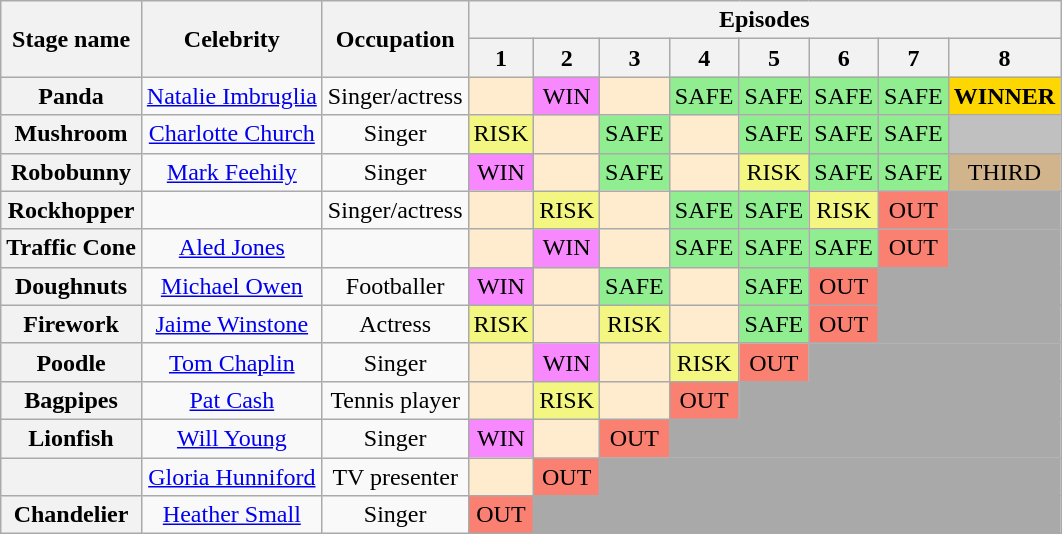<table class="wikitable" style="text-align:center; ">
<tr>
<th rowspan=2>Stage name</th>
<th rowspan=2>Celebrity</th>
<th rowspan=2>Occupation</th>
<th colspan="8">Episodes</th>
</tr>
<tr>
<th rowspan="1">1</th>
<th rowspan="1">2</th>
<th rowspan="1">3</th>
<th rowspan="1">4</th>
<th rowspan="1">5</th>
<th rowspan="1">6</th>
<th rowspan="1">7</th>
<th rowspan="1">8</th>
</tr>
<tr>
<th>Panda</th>
<td><a href='#'>Natalie Imbruglia</a></td>
<td>Singer/actress</td>
<td bgcolor="FFEBCD"></td>
<td bgcolor=#F888FD>WIN</td>
<td bgcolor="FFEBCD"></td>
<td bgcolor="lightgreen">SAFE</td>
<td bgcolor="lightgreen">SAFE</td>
<td bgcolor="lightgreen">SAFE</td>
<td bgcolor="lightgreen">SAFE</td>
<td bgcolor=gold><strong>WINNER</strong></td>
</tr>
<tr>
<th>Mushroom</th>
<td><a href='#'>Charlotte Church</a></td>
<td>Singer</td>
<td bgcolor="#F3F781">RISK</td>
<td bgcolor="FFEBCD"></td>
<td bgcolor="lightgreen">SAFE</td>
<td bgcolor="FFEBCD"></td>
<td bgcolor="lightgreen">SAFE</td>
<td bgcolor="lightgreen">SAFE</td>
<td bgcolor="lightgreen">SAFE</td>
<td bgcolor=silver></td>
</tr>
<tr>
<th>Robobunny</th>
<td><a href='#'>Mark Feehily</a></td>
<td>Singer</td>
<td bgcolor=#F888FD>WIN</td>
<td bgcolor="FFEBCD"></td>
<td bgcolor="lightgreen">SAFE</td>
<td bgcolor="FFEBCD"></td>
<td bgcolor="#F3F781">RISK</td>
<td bgcolor="lightgreen">SAFE</td>
<td bgcolor="lightgreen">SAFE</td>
<td bgcolor=tan>THIRD</td>
</tr>
<tr>
<th>Rockhopper</th>
<td></td>
<td>Singer/actress</td>
<td bgcolor="FFEBCD"></td>
<td bgcolor="#F3F781">RISK</td>
<td bgcolor="FFEBCD"></td>
<td bgcolor="lightgreen">SAFE</td>
<td bgcolor="lightgreen">SAFE</td>
<td bgcolor="#F3F781">RISK</td>
<td bgcolor=salmon>OUT</td>
<td colspan="1" bgcolor="darkgrey"></td>
</tr>
<tr>
<th>Traffic Cone</th>
<td><a href='#'>Aled Jones</a></td>
<td></td>
<td bgcolor="FFEBCD"></td>
<td bgcolor=#F888FD>WIN</td>
<td bgcolor="FFEBCD"></td>
<td bgcolor="lightgreen">SAFE</td>
<td bgcolor="lightgreen">SAFE</td>
<td bgcolor="lightgreen">SAFE</td>
<td bgcolor=salmon>OUT</td>
<td colspan="1" bgcolor="darkgrey"></td>
</tr>
<tr>
<th>Doughnuts</th>
<td><a href='#'>Michael Owen</a></td>
<td>Footballer</td>
<td bgcolor=#F888FD>WIN</td>
<td bgcolor="FFEBCD"></td>
<td bgcolor="lightgreen">SAFE</td>
<td bgcolor="FFEBCD"></td>
<td bgcolor="lightgreen">SAFE</td>
<td bgcolor=salmon>OUT</td>
<td colspan="2" bgcolor="darkgrey"></td>
</tr>
<tr>
<th>Firework</th>
<td><a href='#'>Jaime Winstone</a></td>
<td>Actress</td>
<td bgcolor="#F3F781">RISK</td>
<td bgcolor="FFEBCD"></td>
<td bgcolor="#F3F781">RISK</td>
<td bgcolor="FFEBCD"></td>
<td bgcolor="lightgreen">SAFE</td>
<td bgcolor=salmon>OUT</td>
<td colspan="2" bgcolor="darkgrey"></td>
</tr>
<tr>
<th>Poodle</th>
<td><a href='#'>Tom Chaplin</a></td>
<td>Singer</td>
<td bgcolor="FFEBCD"></td>
<td bgcolor=#F888FD>WIN</td>
<td bgcolor="FFEBCD"></td>
<td bgcolor="F3F781">RISK</td>
<td bgcolor=salmon>OUT</td>
<td colspan="3" bgcolor="darkgrey"></td>
</tr>
<tr>
<th>Bagpipes</th>
<td><a href='#'>Pat Cash</a></td>
<td>Tennis player</td>
<td bgcolor="FFEBCD"></td>
<td bgcolor="#F3F781">RISK</td>
<td bgcolor="FFEBCD"></td>
<td bgcolor=salmon>OUT</td>
<td colspan="4" bgcolor="darkgrey"></td>
</tr>
<tr>
<th>Lionfish</th>
<td><a href='#'>Will Young</a></td>
<td>Singer</td>
<td bgcolor=#F888FD>WIN</td>
<td bgcolor="FFEBCD"></td>
<td bgcolor=salmon>OUT</td>
<td colspan="5" bgcolor="darkgrey"></td>
</tr>
<tr>
<th></th>
<td><a href='#'>Gloria Hunniford</a></td>
<td>TV presenter</td>
<td bgcolor="FFEBCD"></td>
<td bgcolor=salmon>OUT</td>
<td colspan="6" bgcolor="darkgrey"></td>
</tr>
<tr>
<th>Chandelier</th>
<td><a href='#'>Heather Small</a></td>
<td>Singer</td>
<td bgcolor=salmon>OUT</td>
<td colspan="7" bgcolor="darkgrey"></td>
</tr>
</table>
